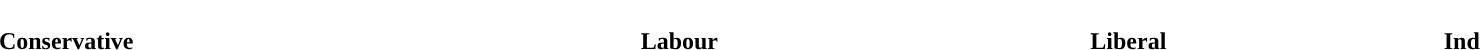<table style="width:100%; text-align:center;">
<tr style="color:white;">
<td style="background:"><strong>82</strong></td>
<td style="background:"><strong>18</strong></td>
<td style="background:"><strong>3</strong></td>
<td style="background:"><strong>1</strong></td>
</tr>
<tr>
<td><span><strong>Conservative</strong></span></td>
<td><span><strong>Labour</strong></span></td>
<td><span><strong>Liberal</strong></span></td>
<td><span><strong>Ind</strong></span></td>
</tr>
</table>
